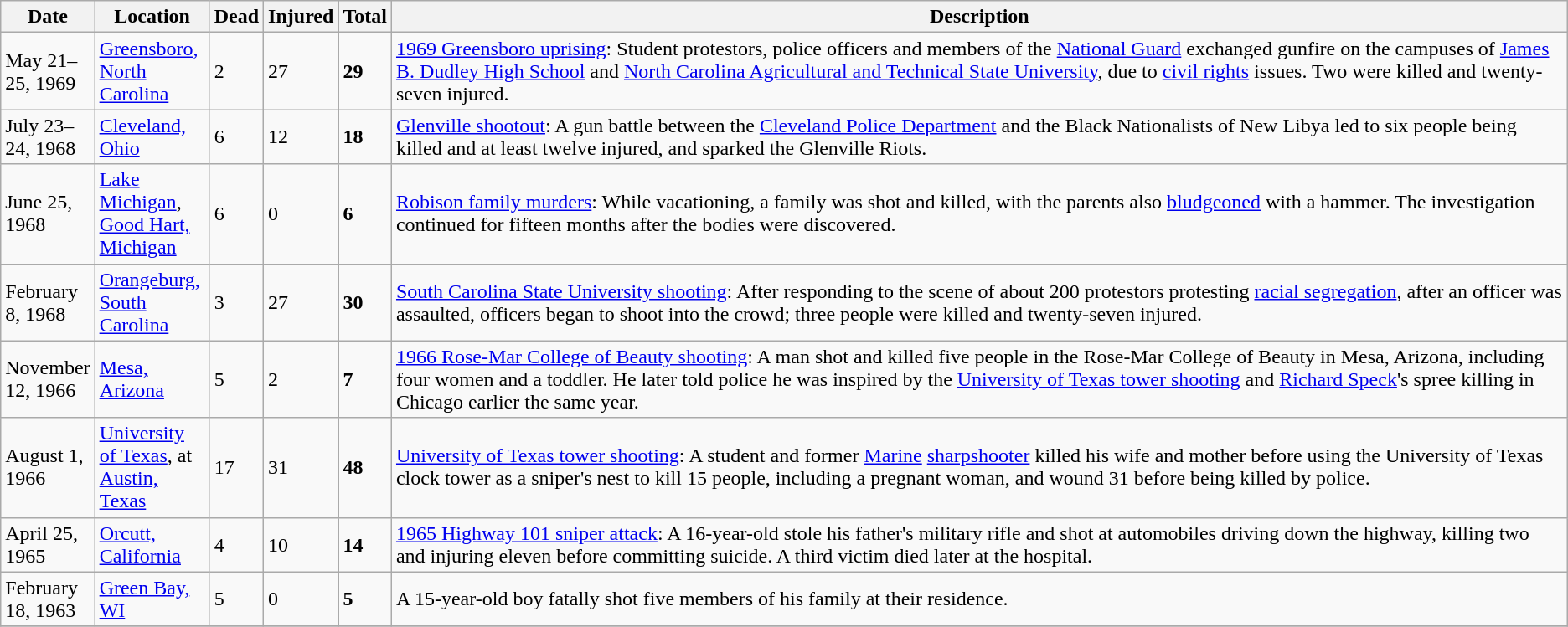<table class="wikitable sortable">
<tr>
<th scope="col" style="width: 56px;">Date</th>
<th scope="col" style="width: 84px;">Location</th>
<th data-sort-type=number>Dead</th>
<th data-sort-type=number>Injured</th>
<th data-sort-type=number>Total</th>
<th class=unsortable>Description</th>
</tr>
<tr>
<td>May 21–25, 1969</td>
<td><a href='#'>Greensboro, North Carolina</a></td>
<td>2</td>
<td>27</td>
<td><strong>29</strong></td>
<td><a href='#'>1969 Greensboro uprising</a>: Student protestors, police officers and members of the <a href='#'>National Guard</a> exchanged gunfire on the campuses of <a href='#'>James B. Dudley High School</a> and <a href='#'>North Carolina Agricultural and Technical State University</a>, due to <a href='#'>civil rights</a> issues. Two were killed and twenty-seven injured.</td>
</tr>
<tr>
<td>July 23–24, 1968</td>
<td><a href='#'>Cleveland, Ohio</a></td>
<td>6</td>
<td>12</td>
<td><strong>18</strong></td>
<td><a href='#'>Glenville shootout</a>: A gun battle between the <a href='#'>Cleveland Police Department</a> and the Black Nationalists of New Libya led to six people being killed and at least twelve injured, and sparked the Glenville Riots.</td>
</tr>
<tr>
<td>June 25, 1968</td>
<td><a href='#'>Lake Michigan</a>, <a href='#'>Good Hart, Michigan</a></td>
<td>6</td>
<td>0</td>
<td><strong>6</strong></td>
<td><a href='#'>Robison family murders</a>: While vacationing, a family was shot and killed, with the parents also <a href='#'>bludgeoned</a> with a hammer. The investigation continued for fifteen months after the bodies were discovered.</td>
</tr>
<tr>
<td>February 8, 1968</td>
<td><a href='#'>Orangeburg, South Carolina</a></td>
<td>3</td>
<td>27</td>
<td><strong>30</strong></td>
<td><a href='#'>South Carolina State University shooting</a>: After responding to the scene of about 200 protestors protesting <a href='#'>racial segregation</a>, after an officer was assaulted, officers began to shoot into the crowd; three people were killed and twenty-seven injured.</td>
</tr>
<tr>
<td>November 12, 1966</td>
<td><a href='#'>Mesa, Arizona</a></td>
<td>5</td>
<td>2</td>
<td><strong>7</strong></td>
<td><a href='#'>1966 Rose-Mar College of Beauty shooting</a>: A man shot and killed five people in the Rose-Mar College of Beauty in Mesa, Arizona, including four women and a toddler. He later told police he was inspired by the <a href='#'>University of Texas tower shooting</a> and <a href='#'>Richard Speck</a>'s spree killing in Chicago earlier the same year.</td>
</tr>
<tr>
<td>August 1, 1966</td>
<td><a href='#'>University of Texas</a>, at <a href='#'>Austin, Texas</a></td>
<td>17</td>
<td>31</td>
<td><strong>48</strong></td>
<td><a href='#'>University of Texas tower shooting</a>: A student and former <a href='#'>Marine</a> <a href='#'>sharpshooter</a> killed his wife and mother before using the University of Texas clock tower as a sniper's nest to kill 15 people, including a pregnant woman, and wound 31 before being killed by police.</td>
</tr>
<tr>
<td>April 25, 1965</td>
<td><a href='#'>Orcutt, California</a></td>
<td>4</td>
<td>10</td>
<td><strong>14</strong></td>
<td><a href='#'>1965 Highway 101 sniper attack</a>: A 16-year-old stole his father's military rifle and shot at automobiles driving down the highway, killing two and injuring eleven before committing suicide. A third victim died later at the hospital.</td>
</tr>
<tr>
<td>February 18, 1963</td>
<td><a href='#'>Green Bay, WI</a></td>
<td>5</td>
<td>0</td>
<td><strong>5</strong></td>
<td>A 15-year-old boy fatally shot five members of his family at their residence.</td>
</tr>
<tr>
</tr>
</table>
